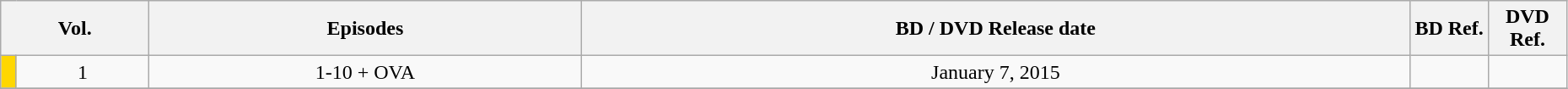<table class="wikitable" style="text-align: center; width: 98%;">
<tr>
<th colspan="2">Vol.</th>
<th>Episodes</th>
<th>BD / DVD Release date</th>
<th width="5%">BD Ref.</th>
<th width="5%">DVD Ref.</th>
</tr>
<tr>
<td width="1%" style="background: Gold;"></td>
<td>1</td>
<td>1-10 + OVA</td>
<td>January 7, 2015</td>
<td></td>
<td></td>
</tr>
<tr>
</tr>
</table>
